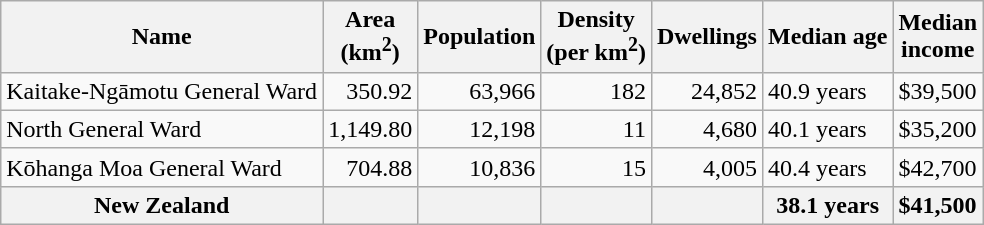<table class="wikitable">
<tr>
<th>Name</th>
<th>Area<br>(km<sup>2</sup>)</th>
<th>Population</th>
<th>Density<br>(per km<sup>2</sup>)</th>
<th>Dwellings</th>
<th>Median age</th>
<th>Median<br>income</th>
</tr>
<tr>
<td>Kaitake-Ngāmotu General Ward</td>
<td style="text-align:right;">350.92</td>
<td style="text-align:right;">63,966</td>
<td style="text-align:right;">182</td>
<td style="text-align:right;">24,852</td>
<td>40.9 years</td>
<td>$39,500</td>
</tr>
<tr>
<td>North General Ward</td>
<td style="text-align:right;">1,149.80</td>
<td style="text-align:right;">12,198</td>
<td style="text-align:right;">11</td>
<td style="text-align:right;">4,680</td>
<td>40.1 years</td>
<td>$35,200</td>
</tr>
<tr>
<td>Kōhanga Moa General Ward</td>
<td style="text-align:right;">704.88</td>
<td style="text-align:right;">10,836</td>
<td style="text-align:right;">15</td>
<td style="text-align:right;">4,005</td>
<td>40.4 years</td>
<td>$42,700</td>
</tr>
<tr>
<th>New Zealand</th>
<th></th>
<th></th>
<th></th>
<th></th>
<th>38.1 years</th>
<th style="text-align:left;">$41,500</th>
</tr>
</table>
